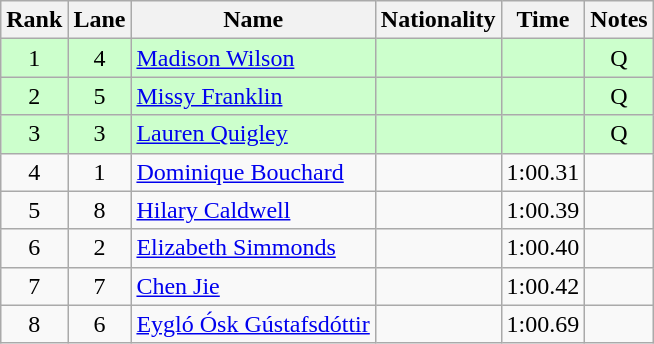<table class="wikitable sortable" style="text-align:center">
<tr>
<th>Rank</th>
<th>Lane</th>
<th>Name</th>
<th>Nationality</th>
<th>Time</th>
<th>Notes</th>
</tr>
<tr bgcolor=ccffcc>
<td>1</td>
<td>4</td>
<td align=left><a href='#'>Madison Wilson</a></td>
<td align=left></td>
<td></td>
<td>Q</td>
</tr>
<tr bgcolor=ccffcc>
<td>2</td>
<td>5</td>
<td align=left><a href='#'>Missy Franklin</a></td>
<td align=left></td>
<td></td>
<td>Q</td>
</tr>
<tr bgcolor=ccffcc>
<td>3</td>
<td>3</td>
<td align=left><a href='#'>Lauren Quigley</a></td>
<td align=left></td>
<td></td>
<td>Q</td>
</tr>
<tr>
<td>4</td>
<td>1</td>
<td align=left><a href='#'>Dominique Bouchard</a></td>
<td align=left></td>
<td>1:00.31</td>
<td></td>
</tr>
<tr>
<td>5</td>
<td>8</td>
<td align=left><a href='#'>Hilary Caldwell</a></td>
<td align=left></td>
<td>1:00.39</td>
<td></td>
</tr>
<tr>
<td>6</td>
<td>2</td>
<td align=left><a href='#'>Elizabeth Simmonds</a></td>
<td align=left></td>
<td>1:00.40</td>
<td></td>
</tr>
<tr>
<td>7</td>
<td>7</td>
<td align=left><a href='#'>Chen Jie</a></td>
<td align=left></td>
<td>1:00.42</td>
<td></td>
</tr>
<tr>
<td>8</td>
<td>6</td>
<td align=left><a href='#'>Eygló Ósk Gústafsdóttir</a></td>
<td align=left></td>
<td>1:00.69</td>
<td></td>
</tr>
</table>
